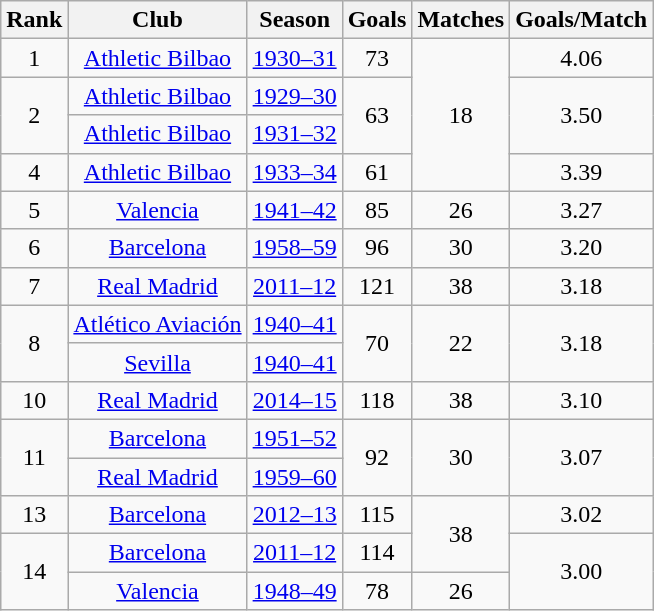<table class="wikitable">
<tr>
<th>Rank</th>
<th>Club</th>
<th>Season</th>
<th>Goals</th>
<th>Matches</th>
<th>Goals/Match</th>
</tr>
<tr align=center>
<td>1</td>
<td><a href='#'>Athletic Bilbao</a></td>
<td><a href='#'>1930–31</a></td>
<td>73</td>
<td rowspan=4>18</td>
<td>4.06</td>
</tr>
<tr align=center>
<td rowspan=2>2</td>
<td><a href='#'>Athletic Bilbao</a></td>
<td><a href='#'>1929–30</a></td>
<td rowspan=2>63</td>
<td rowspan=2>3.50</td>
</tr>
<tr align=center>
<td><a href='#'>Athletic Bilbao</a></td>
<td><a href='#'>1931–32</a></td>
</tr>
<tr align=center>
<td>4</td>
<td><a href='#'>Athletic Bilbao</a></td>
<td><a href='#'>1933–34</a></td>
<td>61</td>
<td>3.39</td>
</tr>
<tr align=center>
<td>5</td>
<td><a href='#'>Valencia</a></td>
<td><a href='#'>1941–42</a></td>
<td>85</td>
<td>26</td>
<td>3.27</td>
</tr>
<tr align=center>
<td>6</td>
<td><a href='#'>Barcelona</a></td>
<td><a href='#'>1958–59</a></td>
<td>96</td>
<td>30</td>
<td>3.20</td>
</tr>
<tr align=center>
<td>7</td>
<td><a href='#'>Real Madrid</a></td>
<td><a href='#'>2011–12</a></td>
<td>121</td>
<td>38</td>
<td>3.18</td>
</tr>
<tr align=center>
<td rowspan=2>8</td>
<td><a href='#'>Atlético Aviación</a></td>
<td><a href='#'>1940–41</a></td>
<td rowspan=2>70</td>
<td rowspan=2>22</td>
<td rowspan=2>3.18</td>
</tr>
<tr align=center>
<td><a href='#'>Sevilla</a></td>
<td><a href='#'>1940–41</a></td>
</tr>
<tr align=center>
<td>10</td>
<td><a href='#'>Real Madrid</a></td>
<td><a href='#'>2014–15</a></td>
<td>118</td>
<td>38</td>
<td>3.10</td>
</tr>
<tr align=center>
<td rowspan=2>11</td>
<td><a href='#'>Barcelona</a></td>
<td><a href='#'>1951–52</a></td>
<td rowspan=2>92</td>
<td rowspan=2>30</td>
<td rowspan=2>3.07</td>
</tr>
<tr align=center>
<td><a href='#'>Real Madrid</a></td>
<td><a href='#'>1959–60</a></td>
</tr>
<tr align=center>
<td>13</td>
<td><a href='#'>Barcelona</a></td>
<td><a href='#'>2012–13</a></td>
<td>115</td>
<td rowspan=2>38</td>
<td>3.02</td>
</tr>
<tr align=center>
<td rowspan=2>14</td>
<td><a href='#'>Barcelona</a></td>
<td><a href='#'>2011–12</a></td>
<td>114</td>
<td rowspan=2>3.00</td>
</tr>
<tr align=center>
<td><a href='#'>Valencia</a></td>
<td><a href='#'>1948–49</a></td>
<td>78</td>
<td>26</td>
</tr>
</table>
